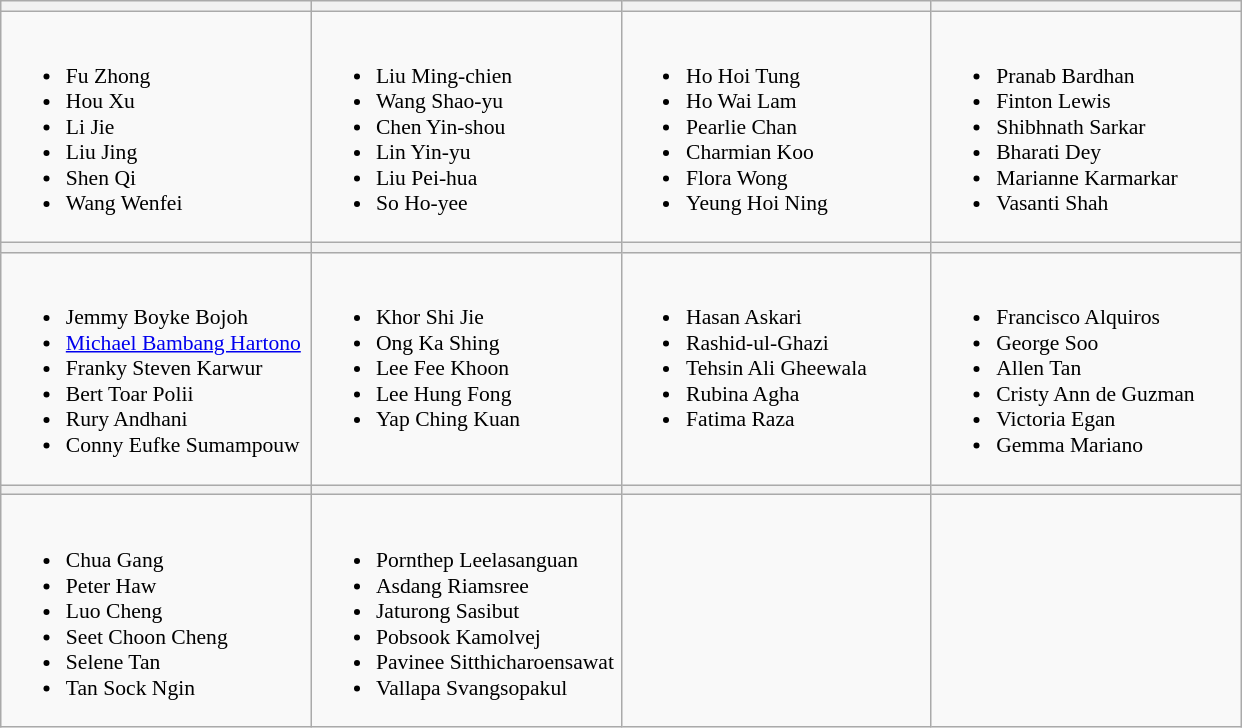<table class="wikitable" style="font-size:90%">
<tr>
<th width=200></th>
<th width=200></th>
<th width=200></th>
<th width=200></th>
</tr>
<tr>
<td valign=top><br><ul><li>Fu Zhong</li><li>Hou Xu</li><li>Li Jie</li><li>Liu Jing</li><li>Shen Qi</li><li>Wang Wenfei</li></ul></td>
<td valign=top><br><ul><li>Liu Ming-chien</li><li>Wang Shao-yu</li><li>Chen Yin-shou</li><li>Lin Yin-yu</li><li>Liu Pei-hua</li><li>So Ho-yee</li></ul></td>
<td valign=top><br><ul><li>Ho Hoi Tung</li><li>Ho Wai Lam</li><li>Pearlie Chan</li><li>Charmian Koo</li><li>Flora Wong</li><li>Yeung Hoi Ning</li></ul></td>
<td valign=top><br><ul><li>Pranab Bardhan</li><li>Finton Lewis</li><li>Shibhnath Sarkar</li><li>Bharati Dey</li><li>Marianne Karmarkar</li><li>Vasanti Shah</li></ul></td>
</tr>
<tr>
<th></th>
<th></th>
<th></th>
<th></th>
</tr>
<tr>
<td valign=top><br><ul><li>Jemmy Boyke Bojoh</li><li><a href='#'>Michael Bambang Hartono</a></li><li>Franky Steven Karwur</li><li>Bert Toar Polii</li><li>Rury Andhani</li><li>Conny Eufke Sumampouw</li></ul></td>
<td valign=top><br><ul><li>Khor Shi Jie</li><li>Ong Ka Shing</li><li>Lee Fee Khoon</li><li>Lee Hung Fong</li><li>Yap Ching Kuan</li></ul></td>
<td valign=top><br><ul><li>Hasan Askari</li><li>Rashid-ul-Ghazi</li><li>Tehsin Ali Gheewala</li><li>Rubina Agha</li><li>Fatima Raza</li></ul></td>
<td valign=top><br><ul><li>Francisco Alquiros</li><li>George Soo</li><li>Allen Tan</li><li>Cristy Ann de Guzman</li><li>Victoria Egan</li><li>Gemma Mariano</li></ul></td>
</tr>
<tr>
<th></th>
<th></th>
<th></th>
<th></th>
</tr>
<tr>
<td valign=top><br><ul><li>Chua Gang</li><li>Peter Haw</li><li>Luo Cheng</li><li>Seet Choon Cheng</li><li>Selene Tan</li><li>Tan Sock Ngin</li></ul></td>
<td valign=top><br><ul><li>Pornthep Leelasanguan</li><li>Asdang Riamsree</li><li>Jaturong Sasibut</li><li>Pobsook Kamolvej</li><li>Pavinee Sitthicharoensawat</li><li>Vallapa Svangsopakul</li></ul></td>
<td valign=top></td>
<td valign=top></td>
</tr>
</table>
